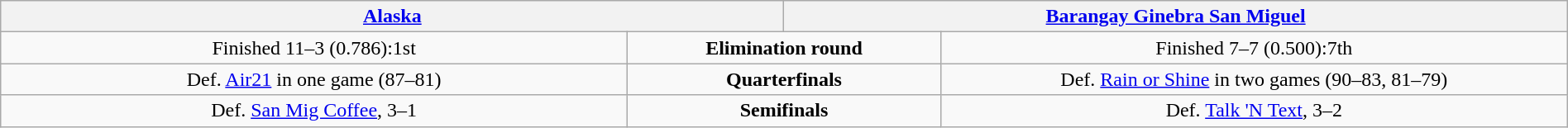<table class=wikitable width=100%>
<tr align=center>
<th colspan=2 width=50%><a href='#'>Alaska</a></th>
<th colspan=2 width=50%><a href='#'>Barangay Ginebra San Miguel</a></th>
</tr>
<tr align=center>
<td width=40%>Finished 11–3 (0.786):1st</td>
<td width=20% colspan=2><strong>Elimination round</strong></td>
<td width=40%>Finished 7–7 (0.500):7th</td>
</tr>
<tr align=center>
<td>Def. <a href='#'>Air21</a> in one game (87–81)</td>
<td colspan=2><strong>Quarterfinals</strong></td>
<td>Def. <a href='#'>Rain or Shine</a> in two games (90–83, 81–79)</td>
</tr>
<tr align=center>
<td>Def. <a href='#'>San Mig Coffee</a>, 3–1</td>
<td colspan=2><strong>Semifinals</strong></td>
<td>Def. <a href='#'>Talk 'N Text</a>, 3–2</td>
</tr>
</table>
